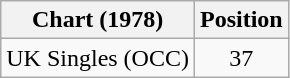<table class="wikitable">
<tr>
<th align="left">Chart (1978)</th>
<th style="text-align:center;">Position</th>
</tr>
<tr>
<td>UK Singles (OCC)</td>
<td style="text-align:center;">37</td>
</tr>
</table>
